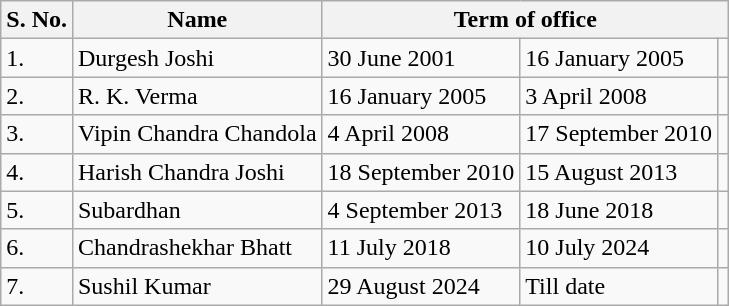<table class="wikitable" ;">
<tr>
<th>S. No.</th>
<th>Name</th>
<th colspan="3">Term of office</th>
</tr>
<tr>
<td>1.</td>
<td>Durgesh Joshi<br></td>
<td>30 June 2001</td>
<td>16 January 2005</td>
<td></td>
</tr>
<tr>
<td>2.</td>
<td>R. K. Verma<br></td>
<td>16 January 2005</td>
<td>3 April 2008</td>
<td></td>
</tr>
<tr>
<td>3.</td>
<td>Vipin Chandra Chandola<br></td>
<td>4 April 2008</td>
<td>17 September 2010</td>
<td></td>
</tr>
<tr>
<td>4.</td>
<td>Harish Chandra Joshi<br></td>
<td>18 September 2010</td>
<td>15 August 2013</td>
<td></td>
</tr>
<tr>
<td>5.</td>
<td>Subardhan<br></td>
<td>4 September 2013</td>
<td>18 June 2018</td>
<td></td>
</tr>
<tr>
<td>6.</td>
<td>Chandrashekhar Bhatt<br></td>
<td>11 July 2018</td>
<td>10 July 2024</td>
<td></td>
</tr>
<tr>
<td>7.</td>
<td>Sushil Kumar<br> </td>
<td>29 August 2024</td>
<td>Till date</td>
<td></td>
</tr>
</table>
